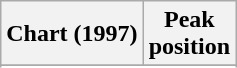<table class="wikitable sortable">
<tr>
<th align="left">Chart (1997)</th>
<th align="center">Peak<br>position</th>
</tr>
<tr>
</tr>
<tr>
</tr>
</table>
